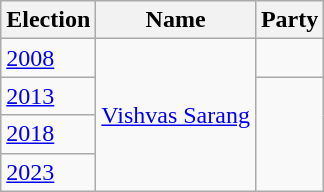<table class="wikitable sortable">
<tr>
<th>Election</th>
<th>Name</th>
<th colspan=2>Party</th>
</tr>
<tr>
<td><a href='#'>2008</a></td>
<td rowspan="4"><a href='#'>Vishvas Sarang</a></td>
<td></td>
</tr>
<tr>
<td><a href='#'>2013</a></td>
</tr>
<tr>
<td><a href='#'>2018</a></td>
</tr>
<tr>
<td><a href='#'>2023</a></td>
</tr>
</table>
